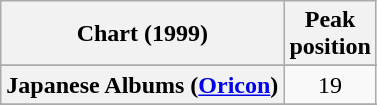<table class="wikitable plainrowheaders">
<tr>
<th scope="col">Chart (1999)</th>
<th scope="col">Peak<br>position</th>
</tr>
<tr>
</tr>
<tr>
</tr>
<tr>
</tr>
<tr>
</tr>
<tr>
</tr>
<tr>
<th scope="row">Japanese Albums (<a href='#'>Oricon</a>)</th>
<td align="center">19</td>
</tr>
<tr>
</tr>
<tr>
</tr>
<tr>
</tr>
<tr>
</tr>
</table>
